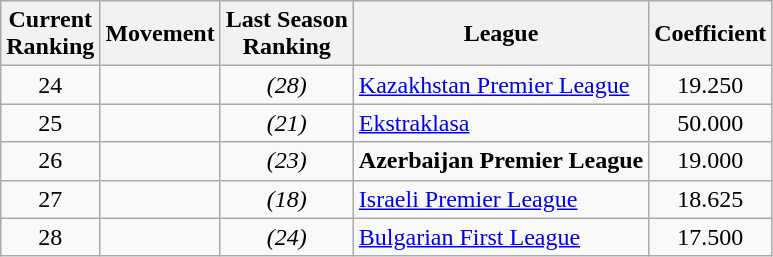<table class="wikitable" style="text-align: center;">
<tr>
<th>Current<br>Ranking</th>
<th>Movement</th>
<th>Last Season<br>Ranking</th>
<th>League</th>
<th>Coefficient</th>
</tr>
<tr>
<td>24</td>
<td></td>
<td><em>(28)</em></td>
<td align=left> <a href='#'>Kazakhstan Premier League</a></td>
<td>19.250</td>
</tr>
<tr>
<td>25</td>
<td></td>
<td><em>(21)</em></td>
<td align=left> <a href='#'>Ekstraklasa</a></td>
<td>50.000</td>
</tr>
<tr>
<td>26</td>
<td></td>
<td><em>(23)</em></td>
<td align=left> <strong>Azerbaijan Premier League</strong></td>
<td>19.000</td>
</tr>
<tr>
<td>27</td>
<td></td>
<td><em>(18)</em></td>
<td align=left> <a href='#'>Israeli Premier League</a></td>
<td>18.625</td>
</tr>
<tr>
<td>28</td>
<td></td>
<td><em>(24)</em></td>
<td align=left> <a href='#'>Bulgarian First League</a></td>
<td>17.500</td>
</tr>
</table>
